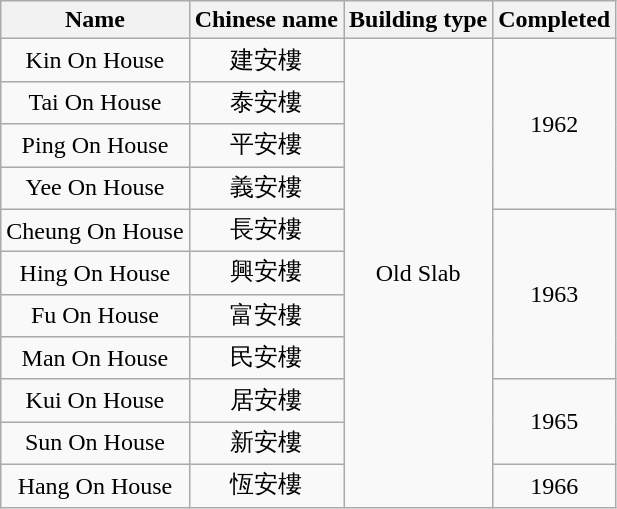<table class="wikitable" style="text-align: center">
<tr>
<th>Name</th>
<th>Chinese name</th>
<th>Building type</th>
<th>Completed</th>
</tr>
<tr>
<td>Kin On House</td>
<td>建安樓</td>
<td rowspan="11">Old Slab</td>
<td rowspan="4">1962</td>
</tr>
<tr>
<td>Tai On House</td>
<td>泰安樓</td>
</tr>
<tr>
<td>Ping On House</td>
<td>平安樓</td>
</tr>
<tr>
<td>Yee On House</td>
<td>義安樓</td>
</tr>
<tr>
<td>Cheung On House</td>
<td>長安樓</td>
<td rowspan="4">1963</td>
</tr>
<tr>
<td>Hing On House</td>
<td>興安樓</td>
</tr>
<tr>
<td>Fu On House</td>
<td>富安樓</td>
</tr>
<tr>
<td>Man On House</td>
<td>民安樓</td>
</tr>
<tr>
<td>Kui On House</td>
<td>居安樓</td>
<td rowspan="2">1965</td>
</tr>
<tr>
<td>Sun On House</td>
<td>新安樓</td>
</tr>
<tr>
<td>Hang On House</td>
<td>恆安樓</td>
<td>1966</td>
</tr>
</table>
